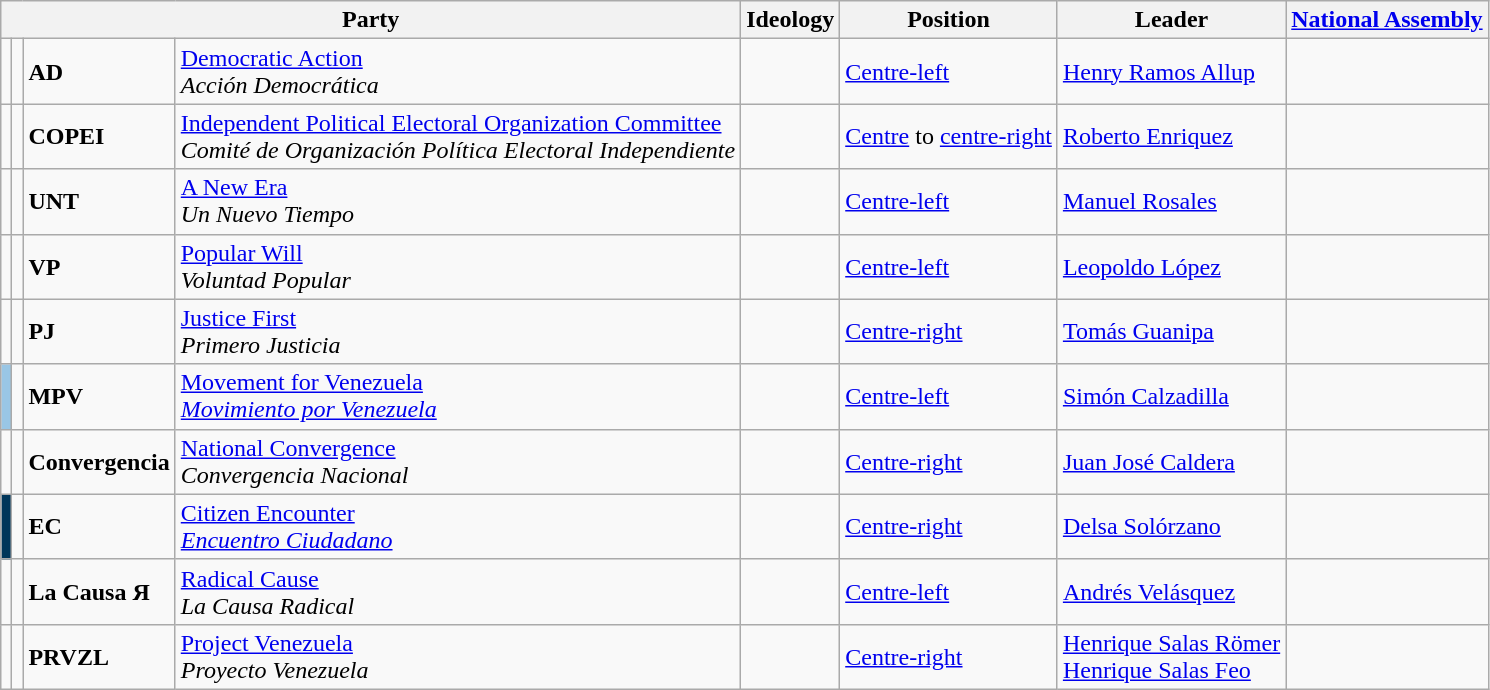<table class="wikitable sortable">
<tr>
<th colspan="4">Party</th>
<th>Ideology</th>
<th>Position</th>
<th>Leader</th>
<th><a href='#'>National Assembly</a></th>
</tr>
<tr>
<td bgcolor=></td>
<td></td>
<td><strong>AD</strong></td>
<td style="text-align:left;"><a href='#'>Democratic Action</a><br><em>Acción Democrática</em></td>
<td></td>
<td><a href='#'>Centre-left</a></td>
<td><a href='#'>Henry Ramos Allup</a></td>
<td></td>
</tr>
<tr>
<td bgcolor=></td>
<td></td>
<td><strong>COPEI</strong></td>
<td style="text-align:left;"><a href='#'>Independent Political Electoral Organization Committee</a><br><em>Comité de Organización Política Electoral Independiente</em></td>
<td></td>
<td><a href='#'>Centre</a> to <a href='#'>centre-right</a></td>
<td><a href='#'>Roberto Enriquez</a></td>
<td></td>
</tr>
<tr>
<td bgcolor=></td>
<td></td>
<td><strong>UNT</strong></td>
<td style="text-align:left;"><a href='#'>A New Era</a><br><em>Un Nuevo Tiempo</em></td>
<td></td>
<td><a href='#'>Centre-left</a></td>
<td><a href='#'>Manuel Rosales</a></td>
<td></td>
</tr>
<tr>
<td bgcolor=></td>
<td></td>
<td><strong>VP</strong></td>
<td style="text-align:left;"><a href='#'>Popular Will</a><br><em>Voluntad Popular</em></td>
<td></td>
<td><a href='#'>Centre-left</a></td>
<td><a href='#'>Leopoldo López</a></td>
<td></td>
</tr>
<tr>
<td bgcolor=></td>
<td></td>
<td><strong>PJ</strong></td>
<td style="text-align:left;"><a href='#'>Justice First</a><br><em>Primero Justicia</em></td>
<td></td>
<td><a href='#'>Centre-right</a></td>
<td><a href='#'>Tomás Guanipa</a></td>
<td></td>
</tr>
<tr>
<td bgcolor=#99C6E5></td>
<td></td>
<td><strong>MPV</strong></td>
<td style="text-align:left;"><a href='#'>Movement for Venezuela</a><br><em><a href='#'>Movimiento por Venezuela</a></em></td>
<td></td>
<td><a href='#'>Centre-left</a></td>
<td><a href='#'>Simón Calzadilla</a></td>
<td></td>
</tr>
<tr>
<td bgcolor=></td>
<td></td>
<td><strong>Convergencia</strong></td>
<td style="text-align:left;"><a href='#'>National Convergence</a><br><em>Convergencia Nacional</em></td>
<td></td>
<td><a href='#'>Centre-right</a></td>
<td><a href='#'>Juan José Caldera</a></td>
<td></td>
</tr>
<tr>
<td bgcolor=#00365A></td>
<td></td>
<td><strong>EC</strong></td>
<td style="text-align:left;"><a href='#'>Citizen Encounter</a><br><em><a href='#'>Encuentro Ciudadano</a></em></td>
<td></td>
<td><a href='#'>Centre-right</a></td>
<td><a href='#'>Delsa Solórzano</a></td>
<td></td>
</tr>
<tr>
<td bgcolor=></td>
<td></td>
<td><strong>La Causa Я</strong></td>
<td style="text-align:left;"><a href='#'>Radical Cause</a><br><em>La Causa Radical</em></td>
<td></td>
<td><a href='#'>Centre-left</a></td>
<td><a href='#'>Andrés Velásquez</a></td>
<td></td>
</tr>
<tr>
<td bgcolor=></td>
<td></td>
<td><strong>PRVZL</strong></td>
<td style="text-align:left;"><a href='#'>Project Venezuela</a><br><em>Proyecto Venezuela</em></td>
<td></td>
<td><a href='#'>Centre-right</a></td>
<td><a href='#'>Henrique Salas Römer</a><br><a href='#'>Henrique Salas Feo</a></td>
<td></td>
</tr>
</table>
